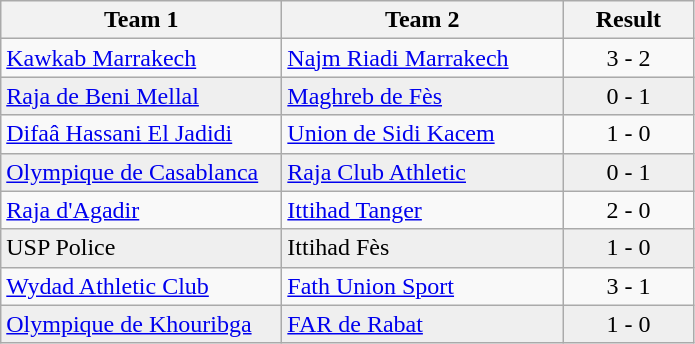<table class="wikitable">
<tr>
<th width="180">Team 1</th>
<th width="180">Team 2</th>
<th width="80">Result</th>
</tr>
<tr>
<td><a href='#'>Kawkab Marrakech</a></td>
<td><a href='#'>Najm Riadi Marrakech</a></td>
<td align="center">3 - 2</td>
</tr>
<tr style="background:#EFEFEF">
<td><a href='#'>Raja de Beni Mellal</a></td>
<td><a href='#'>Maghreb de Fès</a></td>
<td align="center">0 - 1</td>
</tr>
<tr>
<td><a href='#'>Difaâ Hassani El Jadidi</a></td>
<td><a href='#'>Union de Sidi Kacem</a></td>
<td align="center">1 - 0</td>
</tr>
<tr style="background:#EFEFEF">
<td><a href='#'>Olympique de Casablanca</a></td>
<td><a href='#'>Raja Club Athletic</a></td>
<td align="center">0 - 1</td>
</tr>
<tr>
<td><a href='#'>Raja d'Agadir</a></td>
<td><a href='#'>Ittihad Tanger</a></td>
<td align="center">2 - 0</td>
</tr>
<tr style="background:#EFEFEF">
<td>USP Police</td>
<td>Ittihad Fès</td>
<td align="center">1 - 0</td>
</tr>
<tr>
<td><a href='#'>Wydad Athletic Club</a></td>
<td><a href='#'>Fath Union Sport</a></td>
<td align="center">3 - 1</td>
</tr>
<tr style="background:#EFEFEF">
<td><a href='#'>Olympique de Khouribga</a></td>
<td><a href='#'>FAR de Rabat</a></td>
<td align="center">1 - 0</td>
</tr>
</table>
